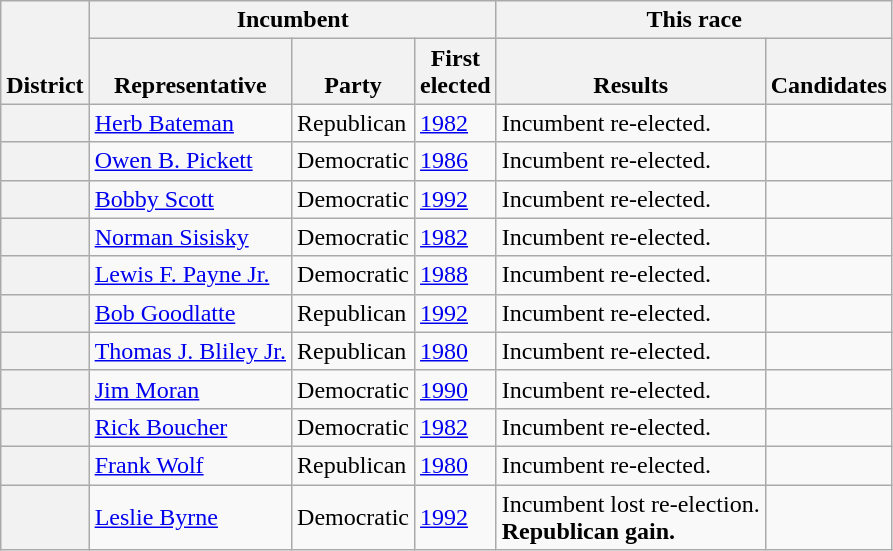<table class=wikitable>
<tr valign=bottom>
<th rowspan=2>District</th>
<th colspan=3>Incumbent</th>
<th colspan=2>This race</th>
</tr>
<tr valign=bottom>
<th>Representative</th>
<th>Party</th>
<th>First<br>elected</th>
<th>Results</th>
<th>Candidates</th>
</tr>
<tr>
<th></th>
<td><a href='#'>Herb Bateman</a></td>
<td>Republican</td>
<td><a href='#'>1982</a></td>
<td>Incumbent re-elected.</td>
<td nowrap></td>
</tr>
<tr>
<th></th>
<td><a href='#'>Owen B. Pickett</a></td>
<td>Democratic</td>
<td><a href='#'>1986</a></td>
<td>Incumbent re-elected.</td>
<td nowrap></td>
</tr>
<tr>
<th></th>
<td><a href='#'>Bobby Scott</a></td>
<td>Democratic</td>
<td><a href='#'>1992</a></td>
<td>Incumbent re-elected.</td>
<td nowrap></td>
</tr>
<tr>
<th></th>
<td><a href='#'>Norman Sisisky</a></td>
<td>Democratic</td>
<td><a href='#'>1982</a></td>
<td>Incumbent re-elected.</td>
<td nowrap></td>
</tr>
<tr>
<th></th>
<td><a href='#'>Lewis F. Payne Jr.</a></td>
<td>Democratic</td>
<td><a href='#'>1988</a></td>
<td>Incumbent re-elected.</td>
<td nowrap></td>
</tr>
<tr>
<th></th>
<td><a href='#'>Bob Goodlatte</a></td>
<td>Republican</td>
<td><a href='#'>1992</a></td>
<td>Incumbent re-elected.</td>
<td nowrap></td>
</tr>
<tr>
<th></th>
<td><a href='#'>Thomas J. Bliley Jr.</a></td>
<td>Republican</td>
<td><a href='#'>1980</a></td>
<td>Incumbent re-elected.</td>
<td nowrap></td>
</tr>
<tr>
<th></th>
<td><a href='#'>Jim Moran</a></td>
<td>Democratic</td>
<td><a href='#'>1990</a></td>
<td>Incumbent re-elected.</td>
<td nowrap><br></td>
</tr>
<tr>
<th></th>
<td><a href='#'>Rick Boucher</a></td>
<td>Democratic</td>
<td><a href='#'>1982</a></td>
<td>Incumbent re-elected.</td>
<td nowrap></td>
</tr>
<tr>
<th></th>
<td><a href='#'>Frank Wolf</a></td>
<td>Republican</td>
<td><a href='#'>1980</a></td>
<td>Incumbent re-elected.</td>
<td nowrap></td>
</tr>
<tr>
<th></th>
<td><a href='#'>Leslie Byrne</a></td>
<td>Democratic</td>
<td><a href='#'>1992</a></td>
<td>Incumbent lost re-election.<br><strong>Republican gain.</strong></td>
<td nowrap></td>
</tr>
</table>
